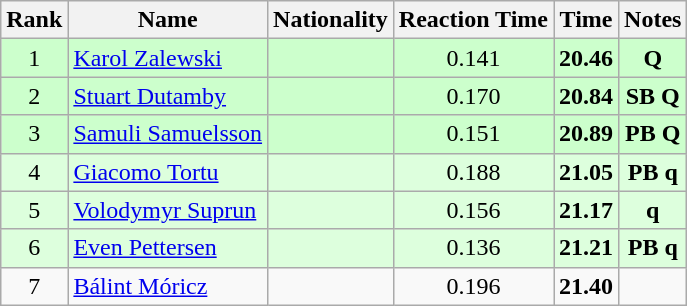<table class="wikitable sortable" style="text-align:center">
<tr>
<th>Rank</th>
<th>Name</th>
<th>Nationality</th>
<th>Reaction Time</th>
<th>Time</th>
<th>Notes</th>
</tr>
<tr bgcolor=ccffcc>
<td>1</td>
<td align=left><a href='#'>Karol Zalewski</a></td>
<td align=left></td>
<td>0.141</td>
<td><strong>20.46</strong></td>
<td><strong>Q</strong></td>
</tr>
<tr bgcolor=ccffcc>
<td>2</td>
<td align=left><a href='#'>Stuart Dutamby</a></td>
<td align=left></td>
<td>0.170</td>
<td><strong>20.84</strong></td>
<td><strong>SB Q</strong></td>
</tr>
<tr bgcolor=ccffcc>
<td>3</td>
<td align=left><a href='#'>Samuli Samuelsson</a></td>
<td align=left></td>
<td>0.151</td>
<td><strong>20.89</strong></td>
<td><strong>PB Q</strong></td>
</tr>
<tr bgcolor=ddffdd>
<td>4</td>
<td align=left><a href='#'>Giacomo Tortu</a></td>
<td align=left></td>
<td>0.188</td>
<td><strong>21.05</strong></td>
<td><strong>PB q</strong></td>
</tr>
<tr bgcolor=ddffdd>
<td>5</td>
<td align=left><a href='#'>Volodymyr Suprun</a></td>
<td align=left></td>
<td>0.156</td>
<td><strong>21.17</strong></td>
<td><strong>q</strong></td>
</tr>
<tr bgcolor=ddffdd>
<td>6</td>
<td align=left><a href='#'>Even Pettersen</a></td>
<td align=left></td>
<td>0.136</td>
<td><strong>21.21</strong></td>
<td><strong>PB q</strong></td>
</tr>
<tr>
<td>7</td>
<td align=left><a href='#'>Bálint Móricz</a></td>
<td align=left></td>
<td>0.196</td>
<td><strong>21.40</strong></td>
<td></td>
</tr>
</table>
